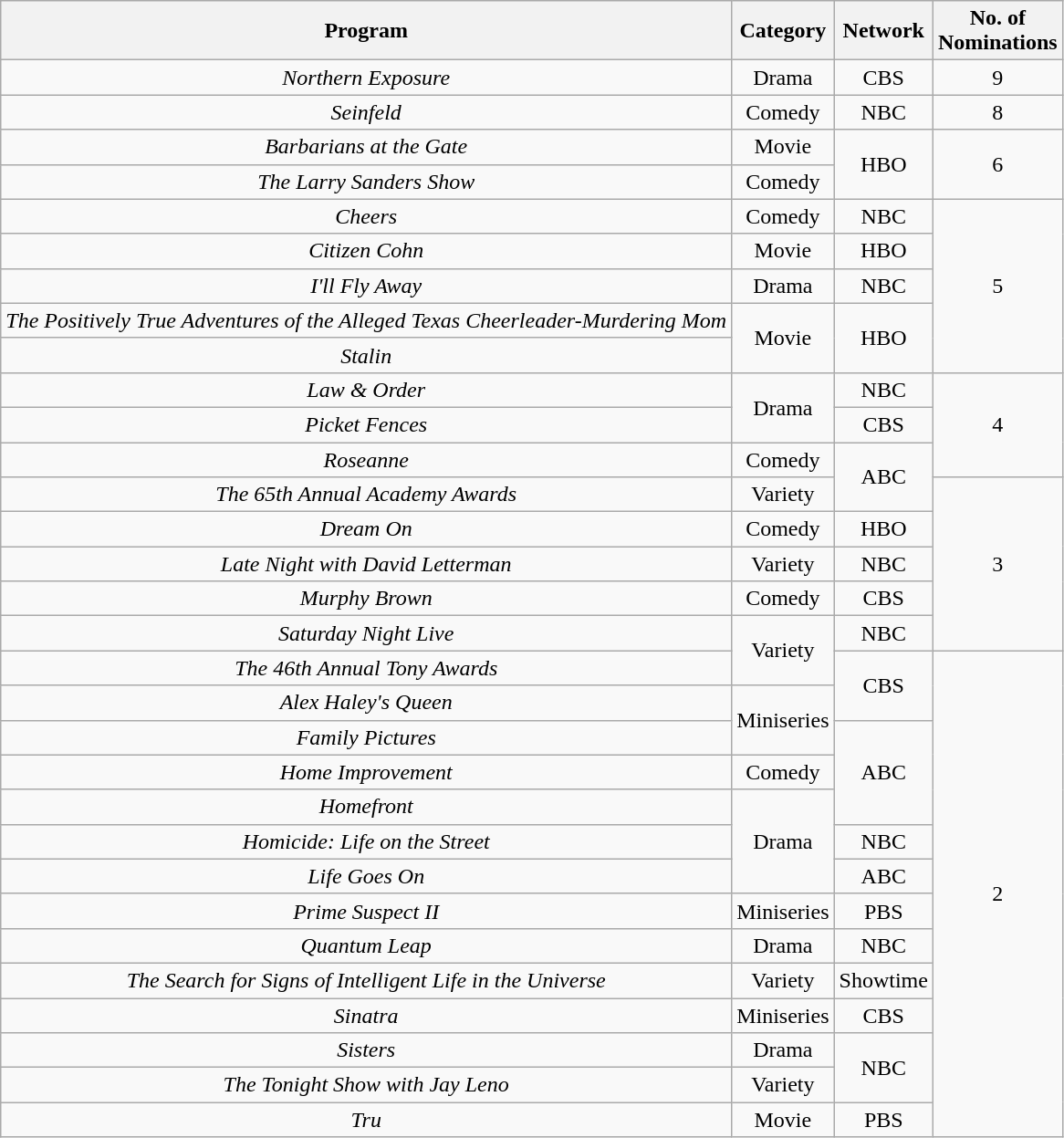<table class="wikitable">
<tr>
<th>Program</th>
<th>Category</th>
<th>Network</th>
<th>No. of<br>Nominations</th>
</tr>
<tr style="text-align:center">
<td><em>Northern Exposure</em></td>
<td>Drama</td>
<td>CBS</td>
<td>9</td>
</tr>
<tr style="text-align:center">
<td><em>Seinfeld</em></td>
<td>Comedy</td>
<td>NBC</td>
<td>8</td>
</tr>
<tr style="text-align:center">
<td><em>Barbarians at the Gate</em></td>
<td>Movie</td>
<td rowspan="2">HBO</td>
<td rowspan="2">6</td>
</tr>
<tr style="text-align:center">
<td><em>The Larry Sanders Show</em></td>
<td>Comedy</td>
</tr>
<tr style="text-align:center">
<td><em>Cheers</em></td>
<td>Comedy</td>
<td>NBC</td>
<td rowspan="5">5</td>
</tr>
<tr style="text-align:center">
<td><em>Citizen Cohn</em></td>
<td>Movie</td>
<td>HBO</td>
</tr>
<tr style="text-align:center">
<td><em>I'll Fly Away</em></td>
<td>Drama</td>
<td>NBC</td>
</tr>
<tr style="text-align:center">
<td><em>The Positively True Adventures of the Alleged Texas Cheerleader-Murdering Mom</em></td>
<td rowspan="2">Movie</td>
<td rowspan="2">HBO</td>
</tr>
<tr style="text-align:center">
<td><em>Stalin</em></td>
</tr>
<tr style="text-align:center">
<td><em>Law & Order</em></td>
<td rowspan="2">Drama</td>
<td>NBC</td>
<td rowspan="3">4</td>
</tr>
<tr style="text-align:center">
<td><em>Picket Fences</em></td>
<td>CBS</td>
</tr>
<tr style="text-align:center">
<td><em>Roseanne</em></td>
<td>Comedy</td>
<td rowspan="2">ABC</td>
</tr>
<tr style="text-align:center">
<td><em>The 65th Annual Academy Awards</em></td>
<td>Variety</td>
<td rowspan="5">3</td>
</tr>
<tr style="text-align:center">
<td><em>Dream On</em></td>
<td>Comedy</td>
<td>HBO</td>
</tr>
<tr style="text-align:center">
<td><em>Late Night with David Letterman</em></td>
<td>Variety</td>
<td>NBC</td>
</tr>
<tr style="text-align:center">
<td><em>Murphy Brown</em></td>
<td>Comedy</td>
<td>CBS</td>
</tr>
<tr style="text-align:center">
<td><em>Saturday Night Live</em></td>
<td rowspan="2">Variety</td>
<td>NBC</td>
</tr>
<tr style="text-align:center">
<td><em>The 46th Annual Tony Awards</em></td>
<td rowspan="2">CBS</td>
<td rowspan="14">2</td>
</tr>
<tr style="text-align:center">
<td><em>Alex Haley's Queen</em></td>
<td rowspan="2">Miniseries</td>
</tr>
<tr style="text-align:center">
<td><em>Family Pictures</em></td>
<td rowspan="3">ABC</td>
</tr>
<tr style="text-align:center">
<td><em>Home Improvement</em></td>
<td>Comedy</td>
</tr>
<tr style="text-align:center">
<td><em>Homefront</em></td>
<td rowspan="3">Drama</td>
</tr>
<tr style="text-align:center">
<td><em>Homicide: Life on the Street</em></td>
<td>NBC</td>
</tr>
<tr style="text-align:center">
<td><em>Life Goes On</em></td>
<td>ABC</td>
</tr>
<tr style="text-align:center">
<td><em>Prime Suspect II</em></td>
<td>Miniseries</td>
<td>PBS</td>
</tr>
<tr style="text-align:center">
<td><em>Quantum Leap</em></td>
<td>Drama</td>
<td>NBC</td>
</tr>
<tr style="text-align:center">
<td><em>The Search for Signs of Intelligent Life in the Universe</em></td>
<td>Variety</td>
<td>Showtime</td>
</tr>
<tr style="text-align:center">
<td><em>Sinatra</em></td>
<td>Miniseries</td>
<td>CBS</td>
</tr>
<tr style="text-align:center">
<td><em>Sisters</em></td>
<td>Drama</td>
<td rowspan="2">NBC</td>
</tr>
<tr style="text-align:center">
<td><em>The Tonight Show with Jay Leno</em></td>
<td>Variety</td>
</tr>
<tr style="text-align:center">
<td><em>Tru</em></td>
<td>Movie</td>
<td>PBS</td>
</tr>
</table>
